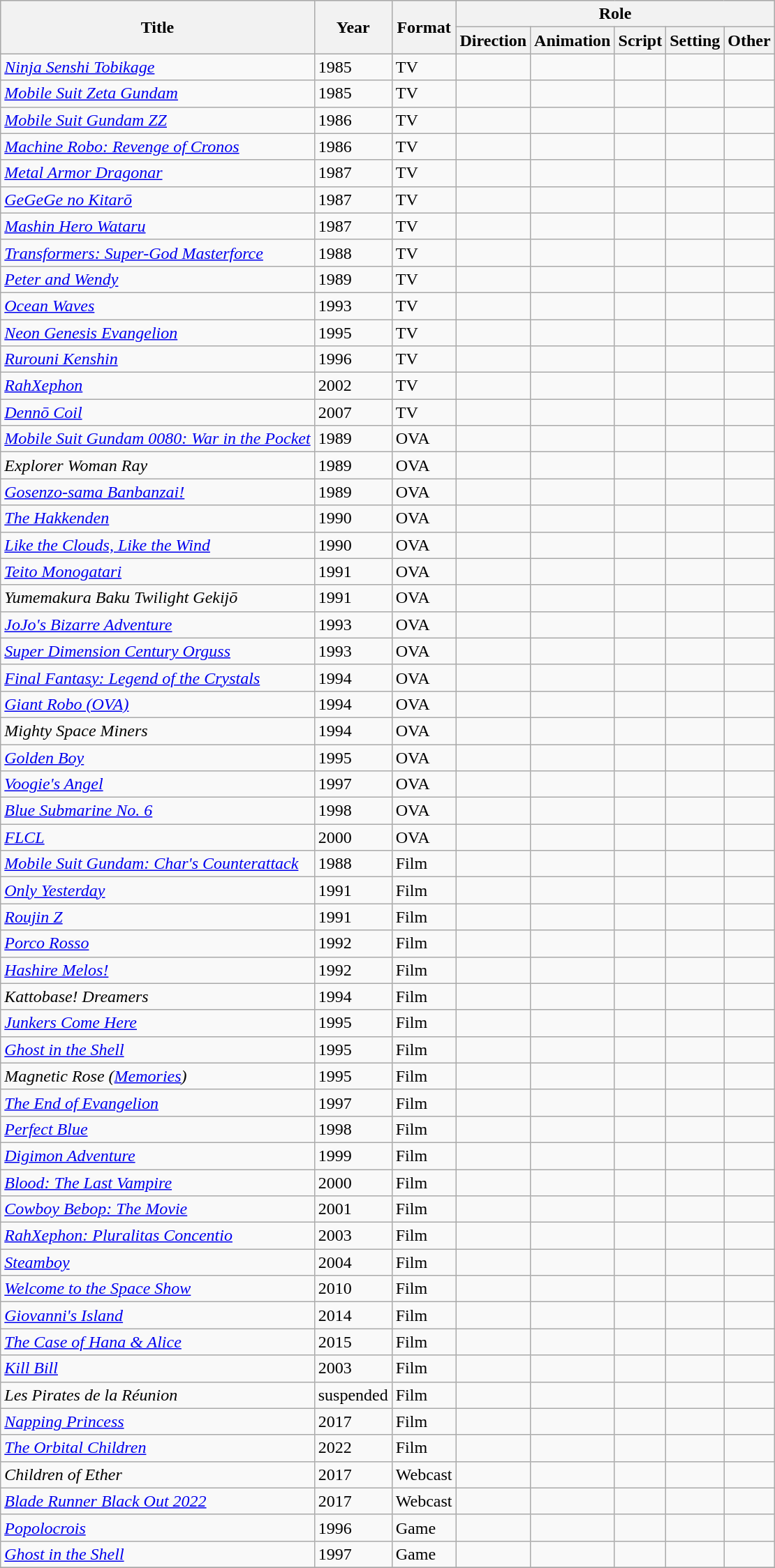<table class="wikitable plainrowheaders sortable">
<tr style="background:#ccc; text-align:center;">
<th scope="col" rowspan="2">Title</th>
<th scope="col" rowspan="2">Year</th>
<th scope="col" rowspan="2">Format</th>
<th scope="col" colspan="5">Role</th>
</tr>
<tr>
<th scope="col">Direction</th>
<th scope="col">Animation</th>
<th scope="col">Script</th>
<th scope="col">Setting</th>
<th scope="col">Other</th>
</tr>
<tr>
<td><em><a href='#'>Ninja Senshi Tobikage</a></em></td>
<td>1985</td>
<td>TV</td>
<td></td>
<td></td>
<td></td>
<td></td>
<td></td>
</tr>
<tr>
<td><em><a href='#'>Mobile Suit Zeta Gundam</a></em></td>
<td>1985</td>
<td>TV</td>
<td></td>
<td></td>
<td></td>
<td></td>
<td></td>
</tr>
<tr>
<td><em><a href='#'>Mobile Suit Gundam ZZ</a></em></td>
<td>1986</td>
<td>TV</td>
<td></td>
<td></td>
<td></td>
<td></td>
<td></td>
</tr>
<tr>
<td><em><a href='#'>Machine Robo: Revenge of Cronos</a></em></td>
<td>1986</td>
<td>TV</td>
<td></td>
<td></td>
<td></td>
<td></td>
<td></td>
</tr>
<tr>
<td><em><a href='#'>Metal Armor Dragonar</a></em></td>
<td>1987</td>
<td>TV</td>
<td></td>
<td></td>
<td></td>
<td></td>
<td></td>
</tr>
<tr>
<td><em><a href='#'>GeGeGe no Kitarō</a></em></td>
<td>1987</td>
<td>TV</td>
<td></td>
<td></td>
<td></td>
<td></td>
<td></td>
</tr>
<tr>
<td><em><a href='#'>Mashin Hero Wataru</a></em></td>
<td>1987</td>
<td>TV</td>
<td></td>
<td></td>
<td></td>
<td></td>
<td></td>
</tr>
<tr>
<td><em><a href='#'>Transformers: Super-God Masterforce</a></em></td>
<td>1988</td>
<td>TV</td>
<td></td>
<td></td>
<td></td>
<td></td>
<td></td>
</tr>
<tr>
<td><em><a href='#'>Peter and Wendy</a></em></td>
<td>1989</td>
<td>TV</td>
<td></td>
<td></td>
<td></td>
<td></td>
<td></td>
</tr>
<tr>
<td><em><a href='#'>Ocean Waves</a></em></td>
<td>1993</td>
<td>TV</td>
<td></td>
<td></td>
<td></td>
<td></td>
<td></td>
</tr>
<tr>
<td><em><a href='#'>Neon Genesis Evangelion</a></em></td>
<td>1995</td>
<td>TV</td>
<td></td>
<td></td>
<td></td>
<td></td>
<td></td>
</tr>
<tr>
<td><em><a href='#'>Rurouni Kenshin</a></em></td>
<td>1996</td>
<td>TV</td>
<td></td>
<td></td>
<td></td>
<td></td>
<td></td>
</tr>
<tr>
<td><em><a href='#'>RahXephon</a></em></td>
<td>2002</td>
<td>TV</td>
<td></td>
<td></td>
<td></td>
<td></td>
<td></td>
</tr>
<tr>
<td><em><a href='#'>Dennō Coil</a></em></td>
<td>2007</td>
<td>TV</td>
<td></td>
<td></td>
<td></td>
<td></td>
<td></td>
</tr>
<tr>
<td><em><a href='#'>Mobile Suit Gundam 0080: War in the Pocket</a></em></td>
<td>1989</td>
<td>OVA</td>
<td></td>
<td></td>
<td></td>
<td></td>
<td></td>
</tr>
<tr>
<td><em>Explorer Woman Ray</em></td>
<td>1989</td>
<td>OVA</td>
<td></td>
<td></td>
<td></td>
<td></td>
<td></td>
</tr>
<tr>
<td><em><a href='#'>Gosenzo-sama Banbanzai!</a></em></td>
<td>1989</td>
<td>OVA</td>
<td></td>
<td></td>
<td></td>
<td></td>
<td></td>
</tr>
<tr>
<td><em><a href='#'>The Hakkenden</a></em></td>
<td>1990</td>
<td>OVA</td>
<td></td>
<td></td>
<td></td>
<td></td>
<td></td>
</tr>
<tr>
<td><em><a href='#'>Like the Clouds, Like the Wind</a></em></td>
<td>1990</td>
<td>OVA</td>
<td></td>
<td></td>
<td></td>
<td></td>
<td></td>
</tr>
<tr>
<td><em><a href='#'>Teito Monogatari</a></em></td>
<td>1991</td>
<td>OVA</td>
<td></td>
<td></td>
<td></td>
<td></td>
<td></td>
</tr>
<tr>
<td><em>Yumemakura Baku Twilight Gekijō</em></td>
<td>1991</td>
<td>OVA</td>
<td></td>
<td></td>
<td></td>
<td></td>
<td></td>
</tr>
<tr>
<td><em><a href='#'>JoJo's Bizarre Adventure</a></em></td>
<td>1993</td>
<td>OVA</td>
<td></td>
<td></td>
<td></td>
<td></td>
<td></td>
</tr>
<tr>
<td><em><a href='#'>Super Dimension Century Orguss</a></em></td>
<td>1993</td>
<td>OVA</td>
<td></td>
<td></td>
<td></td>
<td></td>
<td></td>
</tr>
<tr>
<td><em><a href='#'>Final Fantasy: Legend of the Crystals</a></em></td>
<td>1994</td>
<td>OVA</td>
<td></td>
<td></td>
<td></td>
<td></td>
<td></td>
</tr>
<tr>
<td><em><a href='#'>Giant Robo (OVA)</a></em></td>
<td>1994</td>
<td>OVA</td>
<td></td>
<td></td>
<td></td>
<td></td>
<td></td>
</tr>
<tr>
<td><em>Mighty Space Miners</em></td>
<td>1994</td>
<td>OVA</td>
<td></td>
<td></td>
<td></td>
<td></td>
<td></td>
</tr>
<tr>
<td><em><a href='#'>Golden Boy</a></em></td>
<td>1995</td>
<td>OVA</td>
<td></td>
<td></td>
<td></td>
<td></td>
<td></td>
</tr>
<tr>
<td><em><a href='#'>Voogie's Angel</a></em></td>
<td>1997</td>
<td>OVA</td>
<td></td>
<td></td>
<td></td>
<td></td>
<td></td>
</tr>
<tr>
<td><em><a href='#'>Blue Submarine No. 6</a></em></td>
<td>1998</td>
<td>OVA</td>
<td></td>
<td></td>
<td></td>
<td></td>
<td></td>
</tr>
<tr>
<td><em><a href='#'>FLCL</a></em></td>
<td>2000</td>
<td>OVA</td>
<td></td>
<td></td>
<td></td>
<td></td>
<td></td>
</tr>
<tr>
<td><em><a href='#'>Mobile Suit Gundam: Char's Counterattack</a></em></td>
<td>1988</td>
<td>Film</td>
<td></td>
<td></td>
<td></td>
<td></td>
<td></td>
</tr>
<tr>
<td><em><a href='#'>Only Yesterday</a></em></td>
<td>1991</td>
<td>Film</td>
<td></td>
<td></td>
<td></td>
<td></td>
<td></td>
</tr>
<tr>
<td><em><a href='#'>Roujin Z</a></em></td>
<td>1991</td>
<td>Film</td>
<td></td>
<td></td>
<td></td>
<td></td>
<td></td>
</tr>
<tr>
<td><em><a href='#'>Porco Rosso</a></em></td>
<td>1992</td>
<td>Film</td>
<td></td>
<td></td>
<td></td>
<td></td>
<td></td>
</tr>
<tr>
<td><em><a href='#'>Hashire Melos!</a></em></td>
<td>1992</td>
<td>Film</td>
<td></td>
<td></td>
<td></td>
<td></td>
<td></td>
</tr>
<tr>
<td><em>Kattobase! Dreamers</em></td>
<td>1994</td>
<td>Film</td>
<td></td>
<td></td>
<td></td>
<td></td>
<td></td>
</tr>
<tr>
<td><em><a href='#'>Junkers Come Here</a></em></td>
<td>1995</td>
<td>Film</td>
<td></td>
<td></td>
<td></td>
<td></td>
<td></td>
</tr>
<tr>
<td><em><a href='#'>Ghost in the Shell</a></em></td>
<td>1995</td>
<td>Film</td>
<td></td>
<td></td>
<td></td>
<td></td>
<td></td>
</tr>
<tr>
<td><em>Magnetic Rose (<a href='#'>Memories</a>)</em></td>
<td>1995</td>
<td>Film</td>
<td></td>
<td></td>
<td></td>
<td></td>
<td></td>
</tr>
<tr>
<td><em><a href='#'>The End of Evangelion</a></em></td>
<td>1997</td>
<td>Film</td>
<td></td>
<td></td>
<td></td>
<td></td>
<td></td>
</tr>
<tr>
<td><em><a href='#'>Perfect Blue</a></em></td>
<td>1998</td>
<td>Film</td>
<td></td>
<td></td>
<td></td>
<td></td>
<td></td>
</tr>
<tr>
<td><em><a href='#'>Digimon Adventure</a></em></td>
<td>1999</td>
<td>Film</td>
<td></td>
<td></td>
<td></td>
<td></td>
<td></td>
</tr>
<tr>
<td><em><a href='#'>Blood: The Last Vampire</a></em></td>
<td>2000</td>
<td>Film</td>
<td></td>
<td></td>
<td></td>
<td></td>
<td></td>
</tr>
<tr>
<td><em><a href='#'>Cowboy Bebop: The Movie</a></em></td>
<td>2001</td>
<td>Film</td>
<td></td>
<td></td>
<td></td>
<td></td>
<td></td>
</tr>
<tr>
<td><em><a href='#'>RahXephon: Pluralitas Concentio</a></em></td>
<td>2003</td>
<td>Film</td>
<td></td>
<td></td>
<td></td>
<td></td>
<td></td>
</tr>
<tr>
<td><em><a href='#'>Steamboy</a></em></td>
<td>2004</td>
<td>Film</td>
<td></td>
<td></td>
<td></td>
<td></td>
<td></td>
</tr>
<tr>
<td><em><a href='#'>Welcome to the Space Show</a></em></td>
<td>2010</td>
<td>Film</td>
<td></td>
<td></td>
<td></td>
<td></td>
<td></td>
</tr>
<tr>
<td><em><a href='#'>Giovanni's Island</a></em></td>
<td>2014</td>
<td>Film</td>
<td></td>
<td></td>
<td></td>
<td></td>
<td></td>
</tr>
<tr>
<td><em><a href='#'>The Case of Hana & Alice</a></em></td>
<td>2015</td>
<td>Film</td>
<td></td>
<td></td>
<td></td>
<td></td>
<td></td>
</tr>
<tr>
<td><em><a href='#'>Kill Bill</a></em></td>
<td>2003</td>
<td>Film</td>
<td></td>
<td></td>
<td></td>
<td></td>
<td></td>
</tr>
<tr>
<td><em>Les Pirates de la Réunion</em></td>
<td>suspended</td>
<td>Film</td>
<td></td>
<td></td>
<td></td>
<td></td>
<td></td>
</tr>
<tr>
<td><em><a href='#'>Napping Princess</a></em></td>
<td>2017</td>
<td>Film</td>
<td></td>
<td></td>
<td></td>
<td></td>
<td></td>
</tr>
<tr>
<td><em><a href='#'>The Orbital Children</a></em></td>
<td>2022</td>
<td>Film</td>
<td></td>
<td></td>
<td></td>
<td></td>
<td></td>
</tr>
<tr>
<td><em>Children of Ether</em></td>
<td>2017</td>
<td>Webcast</td>
<td></td>
<td></td>
<td></td>
<td></td>
<td></td>
</tr>
<tr>
<td><em><a href='#'>Blade Runner Black Out 2022</a></em></td>
<td>2017</td>
<td>Webcast</td>
<td></td>
<td></td>
<td></td>
<td></td>
<td></td>
</tr>
<tr>
<td><em><a href='#'>Popolocrois</a></em></td>
<td>1996</td>
<td>Game</td>
<td></td>
<td></td>
<td></td>
<td></td>
<td></td>
</tr>
<tr>
<td><em><a href='#'>Ghost in the Shell</a></em></td>
<td>1997</td>
<td>Game</td>
<td></td>
<td></td>
<td></td>
<td></td>
<td></td>
</tr>
<tr>
</tr>
</table>
